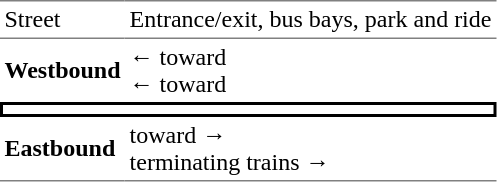<table border="0" cellspacing="0" cellpadding="3" table>
<tr>
<td style="border-top:solid 1px gray" valign="top">Street</td>
<td style="border-top:solid 1px gray" valign="top">Entrance/exit, bus bays, park and ride</td>
</tr>
<tr>
<td style="border-top:solid 1px gray"><strong>Westbound</strong></td>
<td style="border-top:solid 1px gray">←  toward  <br>←  toward  </td>
</tr>
<tr>
<td colspan="2" style="border-top:solid 2px black;border-right:solid 2px black;border-left:solid 2px black;border-bottom:solid 2px black;text-align:center"></td>
</tr>
<tr>
<td style="border-bottom:solid 1px gray"><strong>Eastbound</strong></td>
<td style="border-bottom:solid 1px gray">  toward   →<br>  terminating trains →</td>
</tr>
</table>
